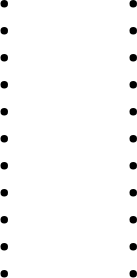<table>
<tr>
<td style="vertical-align:top; width:25%;"><br><ul><li></li><li></li><li></li><li></li><li></li><li></li><li></li><li></li><li></li><li></li><li></li></ul></td>
<td style="vertical-align:top; width:25%;"><br><ul><li></li><li></li><li></li><li></li><li></li><li></li><li></li><li></li><li></li><li></li><li></li></ul></td>
</tr>
</table>
